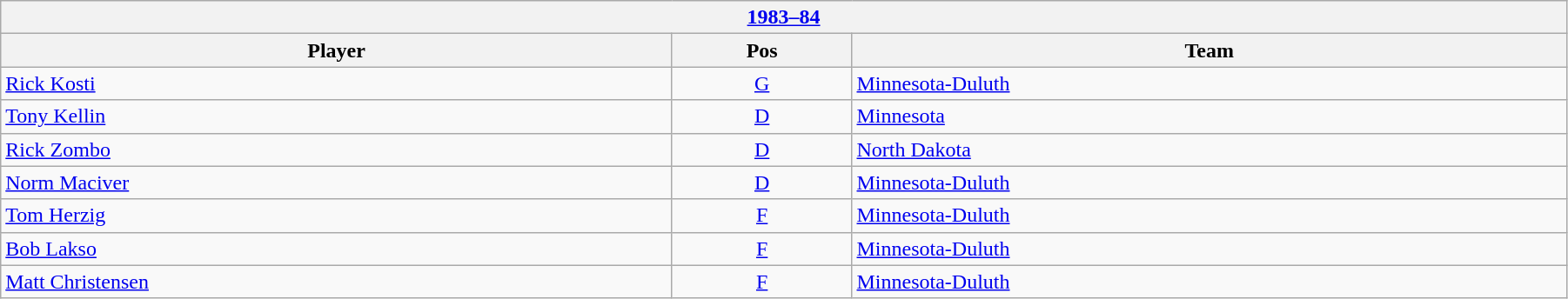<table class="wikitable" width=95%>
<tr>
<th colspan=3><a href='#'>1983–84</a></th>
</tr>
<tr>
<th>Player</th>
<th>Pos</th>
<th>Team</th>
</tr>
<tr>
<td><a href='#'>Rick Kosti</a></td>
<td align=center><a href='#'>G</a></td>
<td><a href='#'>Minnesota-Duluth</a></td>
</tr>
<tr>
<td><a href='#'>Tony Kellin</a></td>
<td align=center><a href='#'>D</a></td>
<td><a href='#'>Minnesota</a></td>
</tr>
<tr>
<td><a href='#'>Rick Zombo</a></td>
<td align=center><a href='#'>D</a></td>
<td><a href='#'>North Dakota</a></td>
</tr>
<tr>
<td><a href='#'>Norm Maciver</a></td>
<td align=center><a href='#'>D</a></td>
<td><a href='#'>Minnesota-Duluth</a></td>
</tr>
<tr>
<td><a href='#'>Tom Herzig</a></td>
<td align=center><a href='#'>F</a></td>
<td><a href='#'>Minnesota-Duluth</a></td>
</tr>
<tr>
<td><a href='#'>Bob Lakso</a></td>
<td align=center><a href='#'>F</a></td>
<td><a href='#'>Minnesota-Duluth</a></td>
</tr>
<tr>
<td><a href='#'>Matt Christensen</a></td>
<td align=center><a href='#'>F</a></td>
<td><a href='#'>Minnesota-Duluth</a></td>
</tr>
</table>
